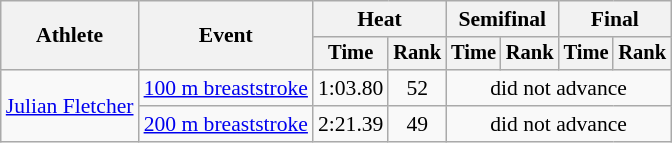<table class=wikitable style="font-size:90%">
<tr>
<th rowspan="2">Athlete</th>
<th rowspan="2">Event</th>
<th colspan="2">Heat</th>
<th colspan="2">Semifinal</th>
<th colspan="2">Final</th>
</tr>
<tr style="font-size:95%">
<th>Time</th>
<th>Rank</th>
<th>Time</th>
<th>Rank</th>
<th>Time</th>
<th>Rank</th>
</tr>
<tr align=center>
<td align=left rowspan=2><a href='#'>Julian Fletcher</a></td>
<td align=left><a href='#'>100 m breaststroke</a></td>
<td>1:03.80</td>
<td>52</td>
<td colspan=4>did not advance</td>
</tr>
<tr align=center>
<td align=left><a href='#'>200 m breaststroke</a></td>
<td>2:21.39</td>
<td>49</td>
<td colspan=4>did not advance</td>
</tr>
</table>
